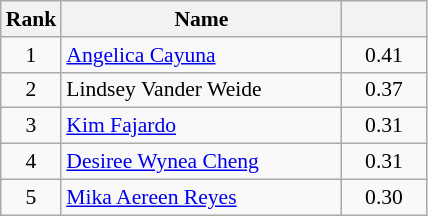<table class="wikitable" style="font-size:90%">
<tr>
<th width=30>Rank</th>
<th width=180>Name</th>
<th width=50></th>
</tr>
<tr>
<td align=center>1</td>
<td> <a href='#'>Angelica Cayuna</a></td>
<td align=center>0.41</td>
</tr>
<tr>
<td align=center>2</td>
<td> Lindsey Vander Weide</td>
<td align=center>0.37</td>
</tr>
<tr>
<td align=center>3</td>
<td> <a href='#'>Kim Fajardo</a></td>
<td align=center>0.31</td>
</tr>
<tr>
<td align=center>4</td>
<td> <a href='#'>Desiree Wynea Cheng</a></td>
<td align=center>0.31</td>
</tr>
<tr>
<td align=center>5</td>
<td> <a href='#'>Mika Aereen Reyes</a></td>
<td align=center>0.30</td>
</tr>
</table>
